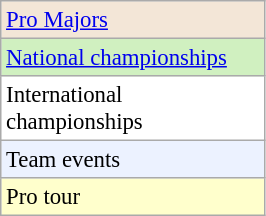<table class="wikitable"  style="font-size:95%; width:14%;">
<tr style="background:#F3E6D7;">
<td><a href='#'>Pro Majors</a></td>
</tr>
<tr style="background:#d0f0c0;">
<td><a href='#'>National championships</a></td>
</tr>
<tr style="background:#fff;">
<td>International championships</td>
</tr>
<tr style="background:#ECF2FF;">
<td>Team events</td>
</tr>
<tr style="background:#ffc;">
<td>Pro tour</td>
</tr>
</table>
